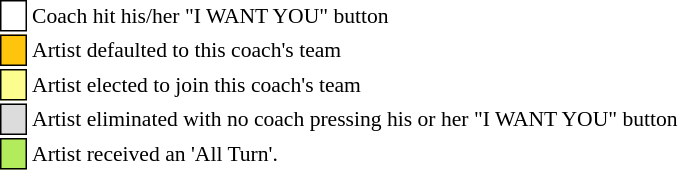<table class="toccolours" style="font-size: 90%; white-space: nowrap;">
<tr>
<td style="background:white; border: 1px solid black;"> <strong></strong> </td>
<td>Coach hit his/her "I WANT YOU" button</td>
</tr>
<tr>
<td style="background:#FFC40C; border: 1px solid black">    </td>
<td>Artist defaulted to this coach's team</td>
</tr>
<tr>
<td style="background:#fdfc8f; border: 1px solid black;">    </td>
<td style="padding-right: 8px">Artist elected to join this coach's team</td>
</tr>
<tr>
<td style="background:#DCDCDC; border: 1px solid black">    </td>
<td>Artist eliminated with no coach pressing his or her "I WANT YOU" button</td>
</tr>
<tr>
<td style="background-color:#B2EC5D; border: 1px solid black">    </td>
<td>Artist received an 'All Turn'.</td>
</tr>
</table>
